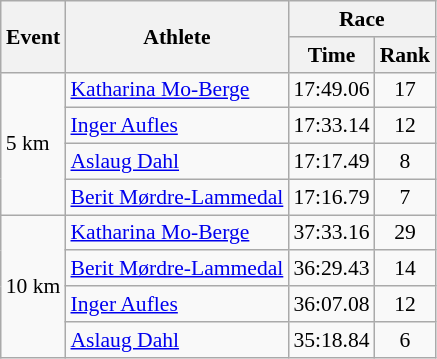<table class="wikitable" border="1" style="font-size:90%">
<tr>
<th rowspan=2>Event</th>
<th rowspan=2>Athlete</th>
<th colspan=2>Race</th>
</tr>
<tr>
<th>Time</th>
<th>Rank</th>
</tr>
<tr>
<td rowspan=4>5 km</td>
<td><a href='#'>Katharina Mo-Berge</a></td>
<td align=center>17:49.06</td>
<td align=center>17</td>
</tr>
<tr>
<td><a href='#'>Inger Aufles</a></td>
<td align=center>17:33.14</td>
<td align=center>12</td>
</tr>
<tr>
<td><a href='#'>Aslaug Dahl</a></td>
<td align=center>17:17.49</td>
<td align=center>8</td>
</tr>
<tr>
<td><a href='#'>Berit Mørdre-Lammedal</a></td>
<td align=center>17:16.79</td>
<td align=center>7</td>
</tr>
<tr>
<td rowspan=4>10 km</td>
<td><a href='#'>Katharina Mo-Berge</a></td>
<td align=center>37:33.16</td>
<td align=center>29</td>
</tr>
<tr>
<td><a href='#'>Berit Mørdre-Lammedal</a></td>
<td align=center>36:29.43</td>
<td align=center>14</td>
</tr>
<tr>
<td><a href='#'>Inger Aufles</a></td>
<td align=center>36:07.08</td>
<td align=center>12</td>
</tr>
<tr>
<td><a href='#'>Aslaug Dahl</a></td>
<td align=center>35:18.84</td>
<td align=center>6</td>
</tr>
</table>
